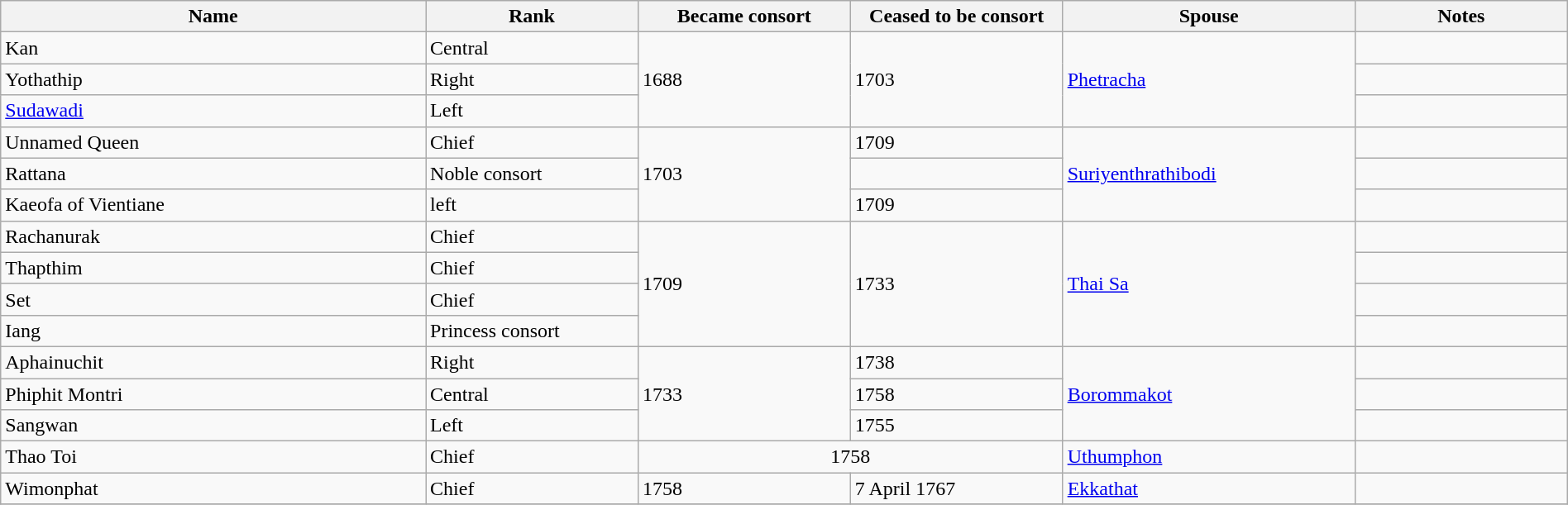<table width=100% class="wikitable">
<tr>
<th width=10%>Name</th>
<th width=5%>Rank</th>
<th width=5%>Became consort</th>
<th width=5%>Ceased to be consort</th>
<th width=5%>Spouse</th>
<th width=5%>Notes</th>
</tr>
<tr>
<td>Kan</td>
<td>Central</td>
<td rowspan="3">1688</td>
<td rowspan="3">1703</td>
<td rowspan="3"><a href='#'>Phetracha</a></td>
<td></td>
</tr>
<tr>
<td>Yothathip</td>
<td>Right</td>
<td></td>
</tr>
<tr>
<td><a href='#'>Sudawadi</a></td>
<td>Left</td>
<td></td>
</tr>
<tr>
<td>Unnamed Queen</td>
<td>Chief</td>
<td rowspan="3">1703</td>
<td>1709</td>
<td rowspan="3"><a href='#'>Suriyenthrathibodi</a></td>
<td></td>
</tr>
<tr>
<td>Rattana</td>
<td>Noble consort</td>
<td></td>
<td></td>
</tr>
<tr>
<td>Kaeofa of Vientiane</td>
<td>left</td>
<td>1709</td>
<td></td>
</tr>
<tr>
<td>Rachanurak</td>
<td>Chief</td>
<td rowspan="4">1709</td>
<td rowspan="4">1733</td>
<td rowspan="4"><a href='#'>Thai Sa</a></td>
<td></td>
</tr>
<tr>
<td>Thapthim</td>
<td>Chief</td>
<td></td>
</tr>
<tr>
<td>Set</td>
<td>Chief</td>
<td></td>
</tr>
<tr>
<td>Iang</td>
<td>Princess consort</td>
<td></td>
</tr>
<tr>
<td>Aphainuchit</td>
<td>Right</td>
<td rowspan="3">1733</td>
<td>1738</td>
<td rowspan="3"><a href='#'>Borommakot</a></td>
<td></td>
</tr>
<tr>
<td>Phiphit Montri</td>
<td>Central</td>
<td>1758</td>
<td></td>
</tr>
<tr>
<td>Sangwan</td>
<td>Left</td>
<td>1755</td>
<td></td>
</tr>
<tr>
<td>Thao Toi</td>
<td>Chief</td>
<td colspan="2 " style="text-align:center;">1758</td>
<td><a href='#'>Uthumphon</a></td>
<td></td>
</tr>
<tr>
<td>Wimonphat</td>
<td>Chief</td>
<td>1758</td>
<td>7 April 1767</td>
<td><a href='#'>Ekkathat</a></td>
<td></td>
</tr>
<tr>
</tr>
</table>
